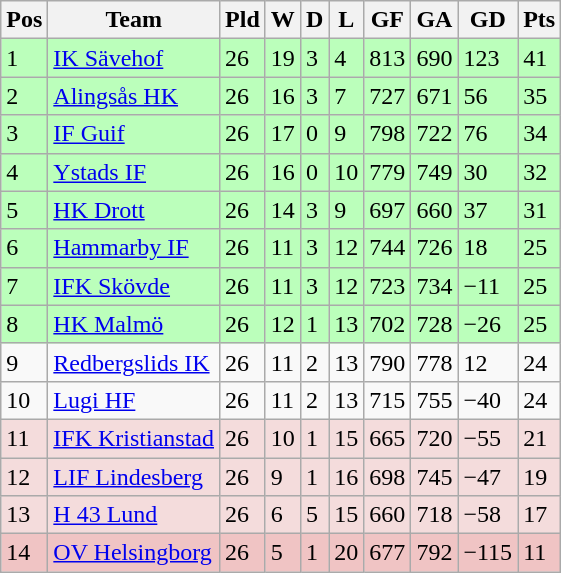<table class="wikitable">
<tr>
<th><span>Pos</span></th>
<th>Team</th>
<th><span>Pld</span></th>
<th><span>W</span></th>
<th><span>D</span></th>
<th><span>L</span></th>
<th><span>GF</span></th>
<th><span>GA</span></th>
<th><span>GD</span></th>
<th><span>Pts</span></th>
</tr>
<tr style="background:#bbffbb">
<td>1</td>
<td><a href='#'>IK Sävehof</a></td>
<td>26</td>
<td>19</td>
<td>3</td>
<td>4</td>
<td>813</td>
<td>690</td>
<td>123</td>
<td>41</td>
</tr>
<tr style="background:#bbffbb">
<td>2</td>
<td><a href='#'>Alingsås HK</a></td>
<td>26</td>
<td>16</td>
<td>3</td>
<td>7</td>
<td>727</td>
<td>671</td>
<td>56</td>
<td>35</td>
</tr>
<tr style="background:#bbffbb">
<td>3</td>
<td><a href='#'>IF Guif</a></td>
<td>26</td>
<td>17</td>
<td>0</td>
<td>9</td>
<td>798</td>
<td>722</td>
<td>76</td>
<td>34</td>
</tr>
<tr style="background:#bbffbb">
<td>4</td>
<td><a href='#'>Ystads IF</a></td>
<td>26</td>
<td>16</td>
<td>0</td>
<td>10</td>
<td>779</td>
<td>749</td>
<td>30</td>
<td>32</td>
</tr>
<tr style="background:#bbffbb">
<td>5</td>
<td><a href='#'>HK Drott</a></td>
<td>26</td>
<td>14</td>
<td>3</td>
<td>9</td>
<td>697</td>
<td>660</td>
<td>37</td>
<td>31</td>
</tr>
<tr style="background:#bbffbb">
<td>6</td>
<td><a href='#'>Hammarby IF</a></td>
<td>26</td>
<td>11</td>
<td>3</td>
<td>12</td>
<td>744</td>
<td>726</td>
<td>18</td>
<td>25</td>
</tr>
<tr style="background:#bbffbb">
<td>7</td>
<td><a href='#'>IFK Skövde</a></td>
<td>26</td>
<td>11</td>
<td>3</td>
<td>12</td>
<td>723</td>
<td>734</td>
<td>−11</td>
<td>25</td>
</tr>
<tr style="background:#bbffbb">
<td>8</td>
<td><a href='#'>HK Malmö</a></td>
<td>26</td>
<td>12</td>
<td>1</td>
<td>13</td>
<td>702</td>
<td>728</td>
<td>−26</td>
<td>25</td>
</tr>
<tr>
<td>9</td>
<td><a href='#'>Redbergslids IK</a></td>
<td>26</td>
<td>11</td>
<td>2</td>
<td>13</td>
<td>790</td>
<td>778</td>
<td>12</td>
<td>24</td>
</tr>
<tr>
<td>10</td>
<td><a href='#'>Lugi HF</a></td>
<td>26</td>
<td>11</td>
<td>2</td>
<td>13</td>
<td>715</td>
<td>755</td>
<td>−40</td>
<td>24</td>
</tr>
<tr style="background:#f4dcdc">
<td>11</td>
<td><a href='#'>IFK Kristianstad</a></td>
<td>26</td>
<td>10</td>
<td>1</td>
<td>15</td>
<td>665</td>
<td>720</td>
<td>−55</td>
<td>21</td>
</tr>
<tr style="background:#f4dcdc">
<td>12</td>
<td><a href='#'>LIF Lindesberg</a></td>
<td>26</td>
<td>9</td>
<td>1</td>
<td>16</td>
<td>698</td>
<td>745</td>
<td>−47</td>
<td>19</td>
</tr>
<tr style="background:#f4dcdc">
<td>13</td>
<td><a href='#'>H 43 Lund</a></td>
<td>26</td>
<td>6</td>
<td>5</td>
<td>15</td>
<td>660</td>
<td>718</td>
<td>−58</td>
<td>17</td>
</tr>
<tr style="background:#f0c4c4">
<td>14</td>
<td><a href='#'>OV Helsingborg</a></td>
<td>26</td>
<td>5</td>
<td>1</td>
<td>20</td>
<td>677</td>
<td>792</td>
<td>−115</td>
<td>11</td>
</tr>
</table>
